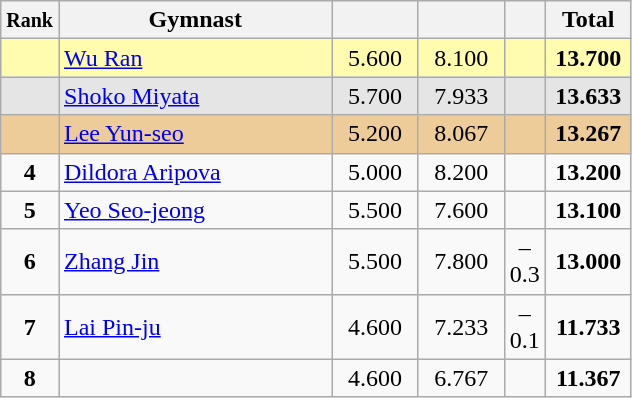<table style="text-align:center;" class="wikitable sortable">
<tr>
<th scope="col" style="width:15px;"><small>Rank</small></th>
<th scope="col" style="width:175px;">Gymnast</th>
<th scope="col" style="width:50px;"><small></small></th>
<th scope="col" style="width:50px;"><small></small></th>
<th scope="col" style="width:20px;"><small></small></th>
<th scope="col" style="width:50px;">Total</th>
</tr>
<tr style="background:#fffcaf;">
<td scope="row" style="text-align:center"><strong></strong></td>
<td style=text-align:left;"> <a href='#'>Wu Ran</a></td>
<td>5.600</td>
<td>8.100</td>
<td></td>
<td><strong>13.700</strong></td>
</tr>
<tr style="background:#e5e5e5;">
<td scope="row" style="text-align:center"><strong></strong></td>
<td style=text-align:left;"> <a href='#'>Shoko Miyata</a></td>
<td>5.700</td>
<td>7.933</td>
<td></td>
<td><strong>13.633</strong></td>
</tr>
<tr style="background:#ec9;">
<td scope="row" style="text-align:center"><strong></strong></td>
<td style=text-align:left;"> <a href='#'>Lee Yun-seo</a></td>
<td>5.200</td>
<td>8.067</td>
<td></td>
<td><strong>13.267</strong></td>
</tr>
<tr>
<td scope="row" style="text-align:center"><strong>4</strong></td>
<td style=text-align:left;"> <a href='#'>Dildora Aripova</a></td>
<td>5.000</td>
<td>8.200</td>
<td></td>
<td><strong>13.200</strong></td>
</tr>
<tr>
<td scope="row" style="text-align:center"><strong>5</strong></td>
<td style=text-align:left;"> <a href='#'>Yeo Seo-jeong</a></td>
<td>5.500</td>
<td>7.600</td>
<td></td>
<td><strong>13.100</strong></td>
</tr>
<tr>
<td scope="row" style="text-align:center"><strong>6</strong></td>
<td style=text-align:left;"> <a href='#'>Zhang Jin</a></td>
<td>5.500</td>
<td>7.800</td>
<td>–0.3</td>
<td><strong>13.000</strong></td>
</tr>
<tr>
<td scope="row" style="text-align:center"><strong>7</strong></td>
<td style=text-align:left;"> <a href='#'>Lai Pin-ju</a></td>
<td>4.600</td>
<td>7.233</td>
<td>–0.1</td>
<td><strong>11.733</strong></td>
</tr>
<tr>
<td scope="row" style="text-align:center"><strong>8</strong></td>
<td style=text-align:left;"></td>
<td>4.600</td>
<td>6.767</td>
<td></td>
<td><strong>11.367</strong></td>
</tr>
</table>
